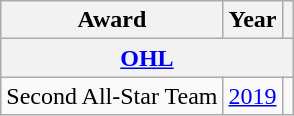<table class="wikitable">
<tr>
<th>Award</th>
<th>Year</th>
<th></th>
</tr>
<tr>
<th colspan="3"><a href='#'>OHL</a></th>
</tr>
<tr>
<td>Second All-Star Team</td>
<td><a href='#'>2019</a></td>
<td></td>
</tr>
</table>
